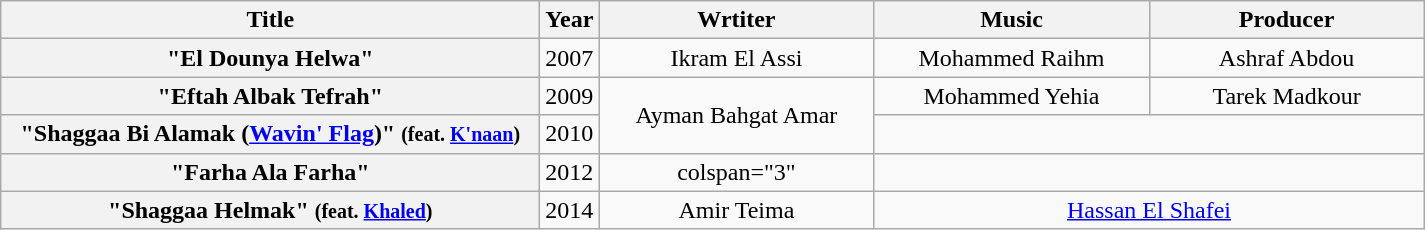<table class="wikitable plainrowheaders" style="text-align:center;">
<tr>
<th scope="col" style="width:22em;">Title</th>
<th scope="col" style="width:2em;">Year</th>
<th scope="col" style="width:11em;">Wrtiter</th>
<th scope="col" style="width:11em;">Music</th>
<th scope="col" style="width:11em;">Producer</th>
</tr>
<tr>
<th scope="row">"El Dounya Helwa"</th>
<td>2007</td>
<td>Ikram El Assi</td>
<td>Mohammed Raihm</td>
<td>Ashraf Abdou</td>
</tr>
<tr>
<th scope="row">"Eftah Albak Tefrah"</th>
<td>2009</td>
<td rowspan="2">Ayman Bahgat Amar</td>
<td>Mohammed Yehia</td>
<td>Tarek Madkour</td>
</tr>
<tr>
<th scope="row">"Shaggaa Bi Alamak (<a href='#'>Wavin' Flag</a>)" <small>(feat. <a href='#'>K'naan</a>)</small></th>
<td>2010</td>
<td colspan="2"></td>
</tr>
<tr>
<th scope="row">"Farha Ala Farha"</th>
<td>2012</td>
<td>colspan="3" </td>
</tr>
<tr>
<th scope="row">"Shaggaa Helmak" <small>(feat. <a href='#'>Khaled</a>)</small></th>
<td>2014</td>
<td>Amir Teima</td>
<td colspan="2"><a href='#'>Hassan El Shafei</a></td>
</tr>
</table>
